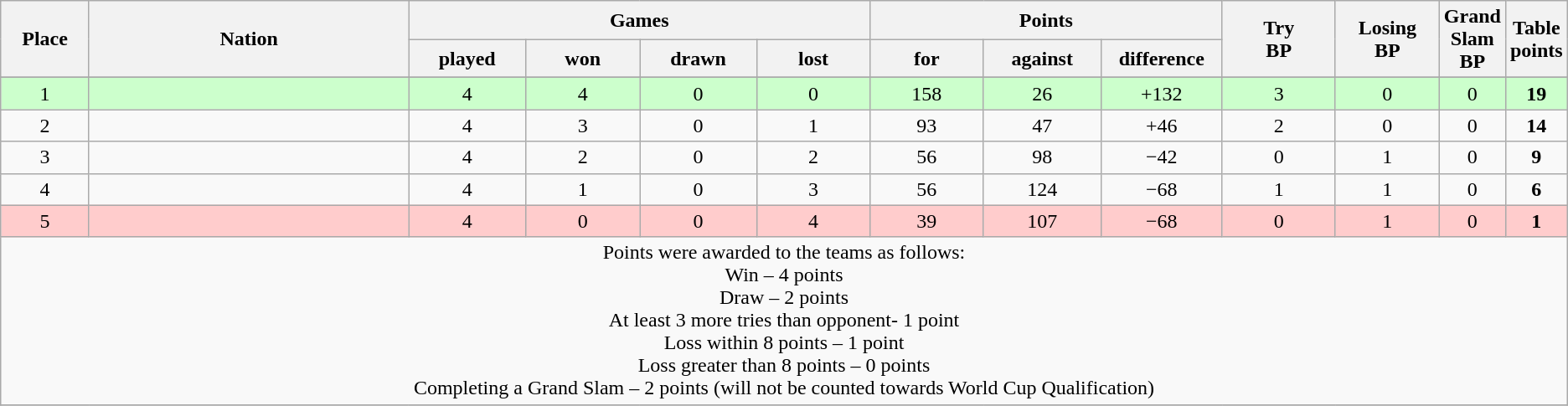<table class="wikitable">
<tr>
<th rowspan=2 width="6%">Place</th>
<th rowspan=2 width="23%">Nation</th>
<th colspan=4 width="40%">Games</th>
<th colspan=3 width="24%">Points</th>
<th rowspan=2 width="8%">Try<br>BP</th>
<th rowspan=2 width="8%">Losing<br>BP</th>
<th rowspan=2 width="8%">Grand Slam<br>BP</th>
<th rowspan=2 width="10%">Table<br>points</th>
</tr>
<tr>
<th width="8%">played</th>
<th width="8%">won</th>
<th width="8%">drawn</th>
<th width="8%">lost</th>
<th width="8%">for</th>
<th width="8%">against</th>
<th width="8%">difference</th>
</tr>
<tr>
</tr>
<tr align=center bgcolor=ccffcc>
<td>1</td>
<td align=left></td>
<td>4</td>
<td>4</td>
<td>0</td>
<td>0</td>
<td>158</td>
<td>26</td>
<td>+132</td>
<td>3</td>
<td>0</td>
<td>0</td>
<td><strong>19</strong></td>
</tr>
<tr align=center>
<td>2</td>
<td align=left></td>
<td>4</td>
<td>3</td>
<td>0</td>
<td>1</td>
<td>93</td>
<td>47</td>
<td>+46</td>
<td>2</td>
<td>0</td>
<td>0</td>
<td><strong>14</strong></td>
</tr>
<tr align=center>
<td>3</td>
<td align=left></td>
<td>4</td>
<td>2</td>
<td>0</td>
<td>2</td>
<td>56</td>
<td>98</td>
<td>−42</td>
<td>0</td>
<td>1</td>
<td>0</td>
<td><strong>9</strong></td>
</tr>
<tr align=center>
<td>4</td>
<td align=left></td>
<td>4</td>
<td>1</td>
<td>0</td>
<td>3</td>
<td>56</td>
<td>124</td>
<td>−68</td>
<td>1</td>
<td>1</td>
<td>0</td>
<td><strong>6</strong></td>
</tr>
<tr align=center bgcolor="#ffcccc">
<td>5</td>
<td align=left></td>
<td>4</td>
<td>0</td>
<td>0</td>
<td>4</td>
<td>39</td>
<td>107</td>
<td>−68</td>
<td>0</td>
<td>1</td>
<td>0</td>
<td><strong>1</strong></td>
</tr>
<tr>
<td colspan="100%" style="text-align:center;">Points were awarded to the teams as follows:<br>Win – 4 points<br>Draw – 2 points<br> At least 3 more tries than opponent- 1 point<br> Loss within 8 points – 1 point<br>Loss greater than 8 points – 0 points<br>Completing a Grand Slam – 2 points (will not be counted towards World Cup Qualification)</td>
</tr>
<tr>
</tr>
</table>
